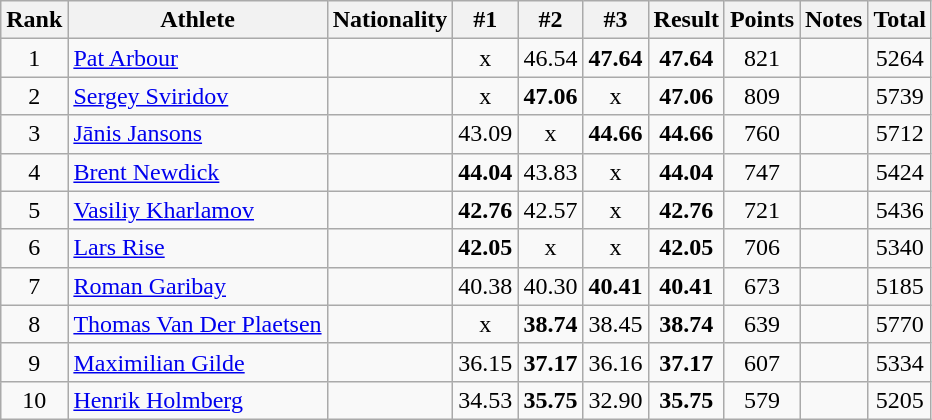<table class="wikitable sortable" style="text-align:center">
<tr>
<th>Rank</th>
<th>Athlete</th>
<th>Nationality</th>
<th>#1</th>
<th>#2</th>
<th>#3</th>
<th>Result</th>
<th>Points</th>
<th>Notes</th>
<th>Total</th>
</tr>
<tr>
<td>1</td>
<td align=left><a href='#'>Pat Arbour</a></td>
<td align=left></td>
<td>x</td>
<td>46.54</td>
<td><strong>47.64</strong></td>
<td><strong>47.64</strong></td>
<td>821</td>
<td></td>
<td>5264</td>
</tr>
<tr>
<td>2</td>
<td align=left><a href='#'>Sergey Sviridov</a></td>
<td align=left></td>
<td>x</td>
<td><strong>47.06</strong></td>
<td>x</td>
<td><strong>47.06</strong></td>
<td>809</td>
<td></td>
<td>5739</td>
</tr>
<tr>
<td>3</td>
<td align=left><a href='#'>Jānis Jansons</a></td>
<td align=left></td>
<td>43.09</td>
<td>x</td>
<td><strong>44.66</strong></td>
<td><strong>44.66</strong></td>
<td>760</td>
<td></td>
<td>5712</td>
</tr>
<tr>
<td>4</td>
<td align=left><a href='#'>Brent Newdick</a></td>
<td align=left></td>
<td><strong>44.04</strong></td>
<td>43.83</td>
<td>x</td>
<td><strong>44.04</strong></td>
<td>747</td>
<td></td>
<td>5424</td>
</tr>
<tr>
<td>5</td>
<td align=left><a href='#'>Vasiliy Kharlamov</a></td>
<td align=left></td>
<td><strong>42.76</strong></td>
<td>42.57</td>
<td>x</td>
<td><strong>42.76</strong></td>
<td>721</td>
<td></td>
<td>5436</td>
</tr>
<tr>
<td>6</td>
<td align=left><a href='#'>Lars Rise</a></td>
<td align=left></td>
<td><strong>42.05</strong></td>
<td>x</td>
<td>x</td>
<td><strong>42.05</strong></td>
<td>706</td>
<td></td>
<td>5340</td>
</tr>
<tr>
<td>7</td>
<td align=left><a href='#'>Roman Garibay</a></td>
<td align=left></td>
<td>40.38</td>
<td>40.30</td>
<td><strong>40.41</strong></td>
<td><strong>40.41</strong></td>
<td>673</td>
<td></td>
<td>5185</td>
</tr>
<tr>
<td>8</td>
<td align=left><a href='#'>Thomas Van Der Plaetsen</a></td>
<td align=left></td>
<td>x</td>
<td><strong>38.74</strong></td>
<td>38.45</td>
<td><strong>38.74</strong></td>
<td>639</td>
<td></td>
<td>5770</td>
</tr>
<tr>
<td>9</td>
<td align=left><a href='#'>Maximilian Gilde</a></td>
<td align=left></td>
<td>36.15</td>
<td><strong>37.17</strong></td>
<td>36.16</td>
<td><strong>37.17</strong></td>
<td>607</td>
<td></td>
<td>5334</td>
</tr>
<tr>
<td>10</td>
<td align=left><a href='#'>Henrik Holmberg</a></td>
<td align=left></td>
<td>34.53</td>
<td><strong>35.75</strong></td>
<td>32.90</td>
<td><strong>35.75</strong></td>
<td>579</td>
<td></td>
<td>5205</td>
</tr>
</table>
